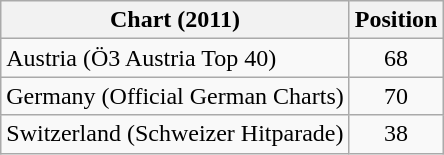<table class="wikitable sortable">
<tr>
<th>Chart (2011)</th>
<th>Position</th>
</tr>
<tr>
<td>Austria (Ö3 Austria Top 40)</td>
<td style="text-align:center;">68</td>
</tr>
<tr>
<td>Germany (Official German Charts)</td>
<td style="text-align:center;">70</td>
</tr>
<tr>
<td>Switzerland (Schweizer Hitparade)</td>
<td style="text-align:center;">38</td>
</tr>
</table>
